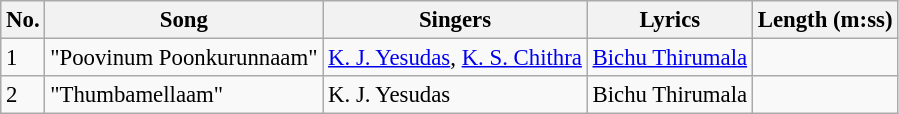<table class="wikitable" style="font-size:95%;">
<tr>
<th>No.</th>
<th>Song</th>
<th>Singers</th>
<th>Lyrics</th>
<th>Length (m:ss)</th>
</tr>
<tr>
<td>1</td>
<td>"Poovinum Poonkurunnaam"</td>
<td><a href='#'>K. J. Yesudas</a>, <a href='#'>K. S. Chithra</a></td>
<td><a href='#'>Bichu Thirumala</a></td>
<td></td>
</tr>
<tr>
<td>2</td>
<td>"Thumbamellaam"</td>
<td>K. J. Yesudas</td>
<td>Bichu Thirumala</td>
<td></td>
</tr>
</table>
